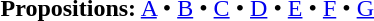<table id=toc class=toc summary=Contents>
<tr>
<td align=center><strong>Propositions:</strong> <a href='#'>A</a> • <a href='#'>B</a> • <a href='#'>C</a> • <a href='#'>D</a> • <a href='#'>E</a> • <a href='#'>F</a> • <a href='#'>G</a> </td>
</tr>
</table>
